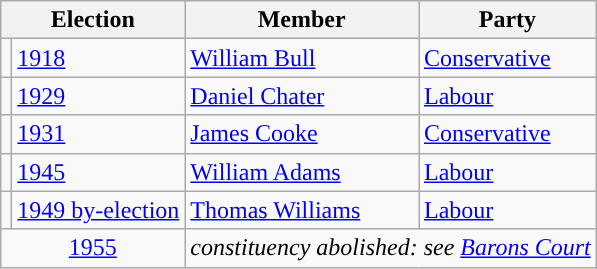<table class="wikitable">
<tr>
<th colspan="2">Election</th>
<th>Member</th>
<th>Party</th>
</tr>
<tr>
<td style="color:inherit;background-color: "></td>
<td><a href='#'>1918</a></td>
<td><a href='#'>William Bull</a></td>
<td><a href='#'>Conservative</a></td>
</tr>
<tr>
<td style="color:inherit;background-color: "></td>
<td><a href='#'>1929</a></td>
<td><a href='#'>Daniel Chater</a></td>
<td><a href='#'>Labour</a></td>
</tr>
<tr>
<td style="color:inherit;background-color: "></td>
<td><a href='#'>1931</a></td>
<td><a href='#'>James Cooke</a></td>
<td><a href='#'>Conservative</a></td>
</tr>
<tr>
<td style="color:inherit;background-color: "></td>
<td><a href='#'>1945</a></td>
<td><a href='#'>William Adams</a></td>
<td><a href='#'>Labour</a></td>
</tr>
<tr>
<td style="color:inherit;background-color: "></td>
<td><a href='#'>1949 by-election</a></td>
<td><a href='#'>Thomas Williams</a></td>
<td><a href='#'>Labour</a></td>
</tr>
<tr>
<td colspan="2" align="center"><a href='#'>1955</a></td>
<td colspan="2"><em>constituency abolished: see <a href='#'>Barons Court</a></em></td>
</tr>
</table>
